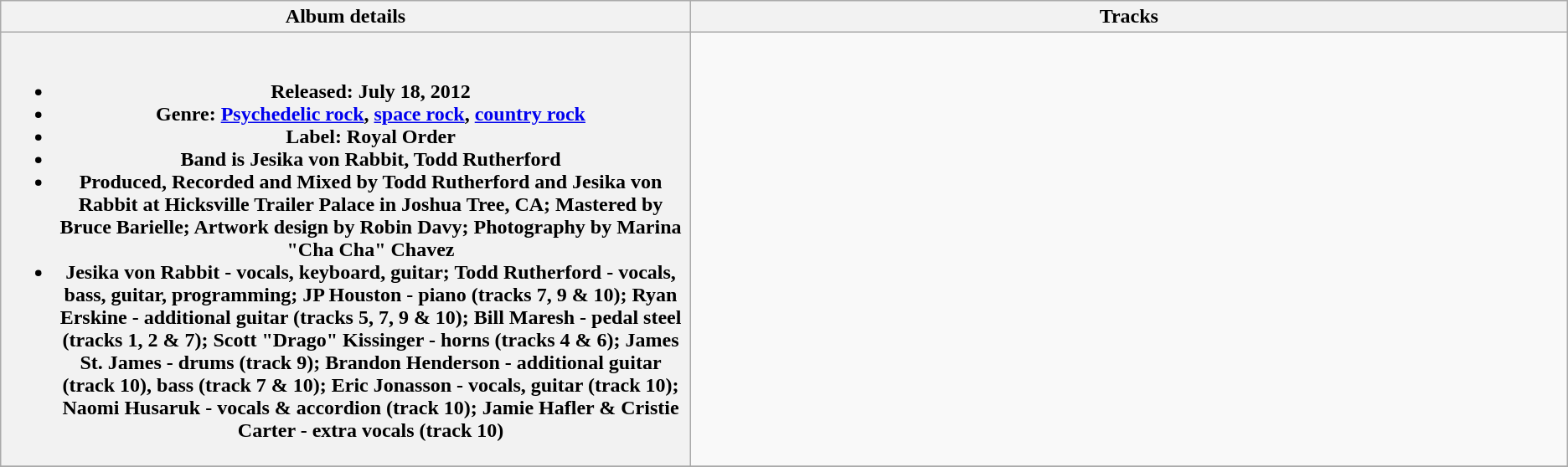<table class="wikitable plainrowheaders" style="text-align:left;">
<tr>
<th style="width:35em;">Album details</th>
<th style="width:45em;">Tracks</th>
</tr>
<tr>
<th scope="row"><br><ul><li>Released: July 18, 2012</li><li>Genre: <a href='#'>Psychedelic rock</a>, <a href='#'>space rock</a>, <a href='#'>country rock</a></li><li>Label: Royal Order</li><li>Band is Jesika von Rabbit, Todd Rutherford</li><li>Produced, Recorded and Mixed by Todd Rutherford and Jesika von Rabbit at Hicksville Trailer Palace in Joshua Tree, CA; Mastered by Bruce Barielle; Artwork design by Robin Davy; Photography by Marina "Cha Cha" Chavez</li><li>Jesika von Rabbit - vocals, keyboard, guitar; Todd Rutherford - vocals, bass, guitar, programming; JP Houston - piano (tracks 7, 9 & 10); Ryan Erskine - additional guitar (tracks 5, 7, 9 & 10); Bill Maresh - pedal steel (tracks 1, 2 & 7); Scott "Drago" Kissinger - horns (tracks 4 & 6); James St. James - drums (track 9); Brandon Henderson - additional guitar (track 10), bass (track 7 & 10); Eric Jonasson - vocals, guitar (track 10); Naomi Husaruk - vocals & accordion (track 10); Jamie Hafler & Cristie Carter - extra vocals (track 10)</li></ul></th>
<td><br></td>
</tr>
<tr>
</tr>
</table>
